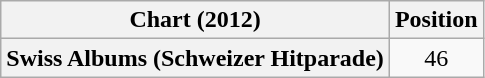<table class="wikitable plainrowheaders" style="text-align:center;">
<tr>
<th scope="col">Chart (2012)</th>
<th scope="col">Position</th>
</tr>
<tr>
<th scope="row">Swiss Albums (Schweizer Hitparade)</th>
<td>46</td>
</tr>
</table>
